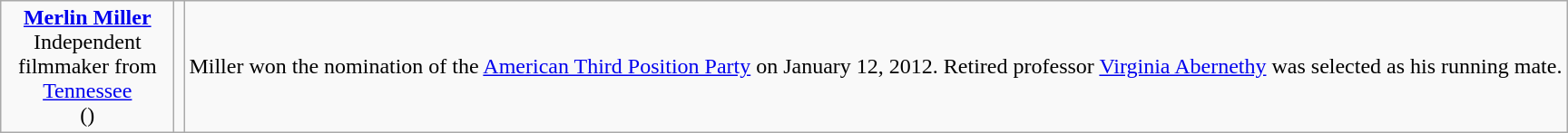<table class=wikitable>
<tr>
<td style="text-align:center; width:120px;"><strong><a href='#'>Merlin Miller</a></strong><br> Independent filmmaker from <a href='#'>Tennessee</a><br>()</td>
<td></td>
<td>Miller won the nomination of the <a href='#'>American Third Position Party</a> on January 12, 2012. Retired professor <a href='#'>Virginia Abernethy</a> was selected as his running mate.</td>
</tr>
</table>
